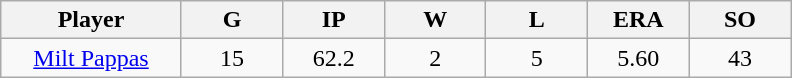<table class="wikitable sortable">
<tr>
<th bgcolor="#DDDDFF" width="16%">Player</th>
<th bgcolor="#DDDDFF" width="9%">G</th>
<th bgcolor="#DDDDFF" width="9%">IP</th>
<th bgcolor="#DDDDFF" width="9%">W</th>
<th bgcolor="#DDDDFF" width="9%">L</th>
<th bgcolor="#DDDDFF" width="9%">ERA</th>
<th bgcolor="#DDDDFF" width="9%">SO</th>
</tr>
<tr align="center">
<td><a href='#'>Milt Pappas</a></td>
<td>15</td>
<td>62.2</td>
<td>2</td>
<td>5</td>
<td>5.60</td>
<td>43</td>
</tr>
</table>
